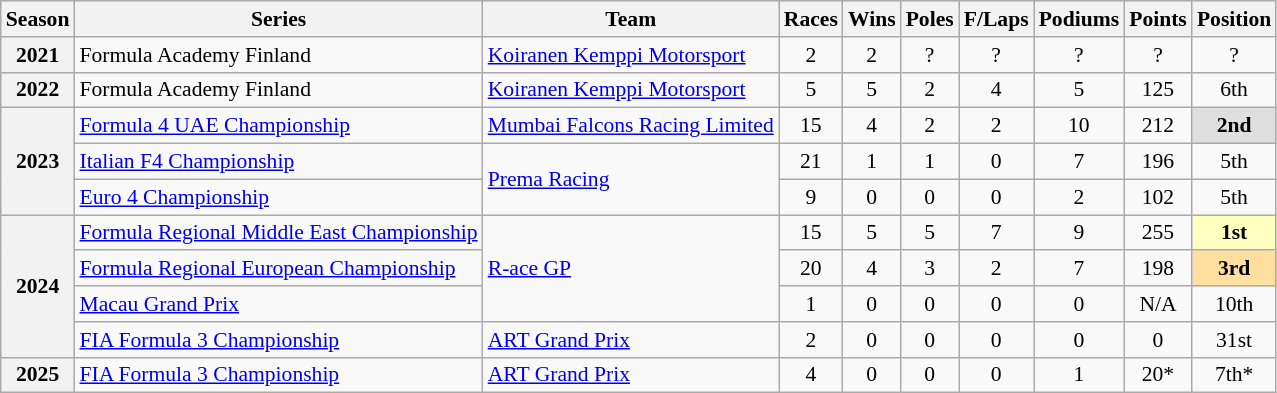<table class="wikitable" style="font-size: 90%; text-align:center;">
<tr>
<th>Season</th>
<th>Series</th>
<th>Team</th>
<th>Races</th>
<th>Wins</th>
<th>Poles</th>
<th>F/Laps</th>
<th>Podiums</th>
<th>Points</th>
<th>Position</th>
</tr>
<tr>
<th>2021</th>
<td style="text-align:left;">Formula Academy Finland</td>
<td style="text-align:left;"><a href='#'>Koiranen Kemppi Motorsport</a></td>
<td>2</td>
<td>2</td>
<td>?</td>
<td>?</td>
<td>?</td>
<td>?</td>
<td>?</td>
</tr>
<tr>
<th>2022</th>
<td style="text-align:left;">Formula Academy Finland</td>
<td style="text-align:left;"><a href='#'>Koiranen Kemppi Motorsport</a></td>
<td>5</td>
<td>5</td>
<td>2</td>
<td>4</td>
<td>5</td>
<td>125</td>
<td>6th</td>
</tr>
<tr>
<th rowspan="3">2023</th>
<td style="text-align:left;"><a href='#'>Formula 4 UAE Championship</a></td>
<td style="text-align:left;"><a href='#'>Mumbai Falcons Racing Limited</a></td>
<td>15</td>
<td>4</td>
<td>2</td>
<td>2</td>
<td>10</td>
<td>212</td>
<td style="background:#DFDFDF;"><strong>2nd</strong></td>
</tr>
<tr>
<td style="text-align:left;"><a href='#'>Italian F4 Championship</a></td>
<td rowspan="2" style="text-align:left;"><a href='#'>Prema Racing</a></td>
<td>21</td>
<td>1</td>
<td>1</td>
<td>0</td>
<td>7</td>
<td>196</td>
<td>5th</td>
</tr>
<tr>
<td style="text-align:left;"><a href='#'>Euro 4 Championship</a></td>
<td>9</td>
<td>0</td>
<td>0</td>
<td>0</td>
<td>2</td>
<td>102</td>
<td>5th</td>
</tr>
<tr>
<th rowspan="4">2024</th>
<td style="text-align:left;"><a href='#'>Formula Regional Middle East Championship</a></td>
<td rowspan="3" style="text-align:left;"><a href='#'>R-ace GP</a></td>
<td>15</td>
<td>5</td>
<td>5</td>
<td>7</td>
<td>9</td>
<td>255</td>
<td style="background:#FFFFBF"><strong>1st</strong></td>
</tr>
<tr>
<td style="text-align:left;"><a href='#'>Formula Regional European Championship</a></td>
<td>20</td>
<td>4</td>
<td>3</td>
<td>2</td>
<td>7</td>
<td>198</td>
<td style="background:#FFDF9F"><strong>3rd</strong></td>
</tr>
<tr>
<td style="text-align:left;"><a href='#'>Macau Grand Prix</a></td>
<td>1</td>
<td>0</td>
<td>0</td>
<td>0</td>
<td>0</td>
<td>N/A</td>
<td>10th</td>
</tr>
<tr>
<td style="text-align:left;"><a href='#'>FIA Formula 3 Championship</a></td>
<td style="text-align:left;"><a href='#'>ART Grand Prix</a></td>
<td>2</td>
<td>0</td>
<td>0</td>
<td>0</td>
<td>0</td>
<td>0</td>
<td>31st</td>
</tr>
<tr>
<th>2025</th>
<td style="text-align:left;"><a href='#'>FIA Formula 3 Championship</a></td>
<td style="text-align:left;"><a href='#'>ART Grand Prix</a></td>
<td>4</td>
<td>0</td>
<td>0</td>
<td>0</td>
<td>1</td>
<td>20*</td>
<td>7th*</td>
</tr>
</table>
